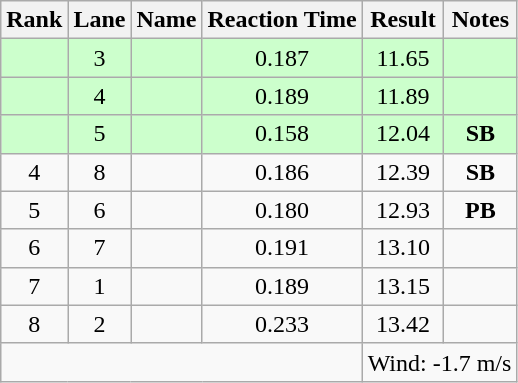<table class="wikitable" style="text-align:center">
<tr>
<th>Rank</th>
<th>Lane</th>
<th>Name</th>
<th>Reaction Time</th>
<th>Result</th>
<th>Notes</th>
</tr>
<tr bgcolor=ccffcc>
<td></td>
<td>3</td>
<td align="left"></td>
<td>0.187</td>
<td>11.65</td>
<td></td>
</tr>
<tr bgcolor=ccffcc>
<td></td>
<td>4</td>
<td align="left"></td>
<td>0.189</td>
<td>11.89</td>
<td></td>
</tr>
<tr bgcolor=ccffcc>
<td></td>
<td>5</td>
<td align="left"></td>
<td>0.158</td>
<td>12.04</td>
<td><strong>SB</strong></td>
</tr>
<tr>
<td>4</td>
<td>8</td>
<td align="left"></td>
<td>0.186</td>
<td>12.39</td>
<td><strong>SB</strong></td>
</tr>
<tr>
<td>5</td>
<td>6</td>
<td align="left"></td>
<td>0.180</td>
<td>12.93</td>
<td><strong>PB</strong></td>
</tr>
<tr>
<td>6</td>
<td>7</td>
<td align="left"></td>
<td>0.191</td>
<td>13.10</td>
<td></td>
</tr>
<tr>
<td>7</td>
<td>1</td>
<td align="left"></td>
<td>0.189</td>
<td>13.15</td>
<td></td>
</tr>
<tr>
<td>8</td>
<td>2</td>
<td align="left"></td>
<td>0.233</td>
<td>13.42</td>
<td></td>
</tr>
<tr class="sortbottom">
<td colspan=4></td>
<td colspan="3" style="text-align:left;">Wind: -1.7 m/s</td>
</tr>
</table>
